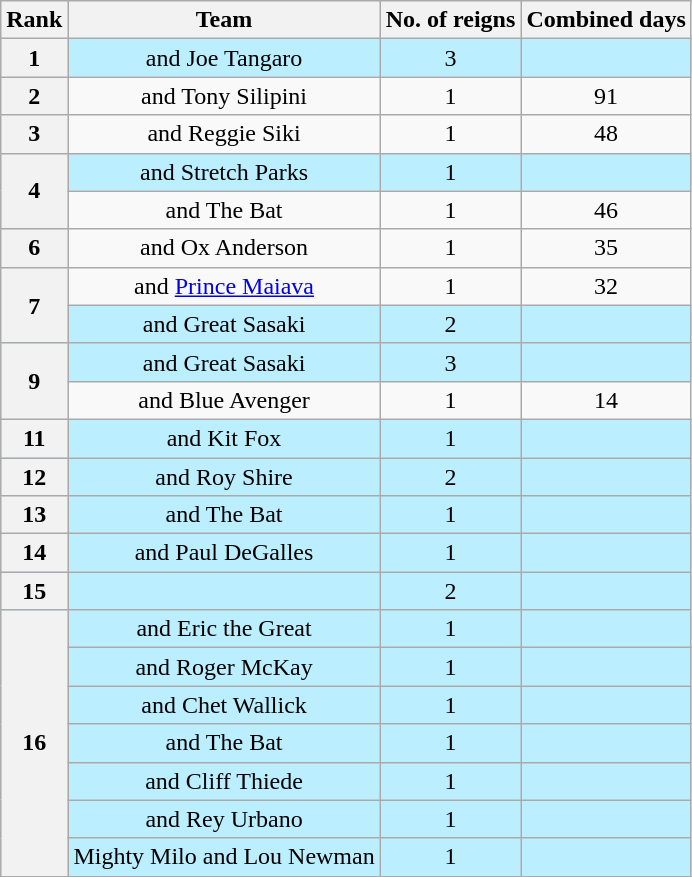<table class="wikitable sortable" style="text-align: center">
<tr>
<th data-sort-type="number" scope="col">Rank</th>
<th scope="col">Team</th>
<th data-sort-type="number" scope="col">No. of reigns</th>
<th data-sort-type="number" scope="col">Combined days</th>
</tr>
<tr style="background-color:#bbeeff">
<th scope=row>1</th>
<td> and Joe Tangaro</td>
<td>3</td>
<td></td>
</tr>
<tr>
<th scope=row>2</th>
<td> and Tony Silipini</td>
<td>1</td>
<td>91</td>
</tr>
<tr>
<th scope=row>3</th>
<td> and Reggie Siki</td>
<td>1</td>
<td>48</td>
</tr>
<tr style="background-color:#bbeeff">
<th scope=row rowspan=2>4</th>
<td> and Stretch Parks</td>
<td>1</td>
<td></td>
</tr>
<tr>
<td> and The Bat</td>
<td>1</td>
<td>46</td>
</tr>
<tr>
<th scope=row>6</th>
<td> and Ox Anderson</td>
<td>1</td>
<td>35</td>
</tr>
<tr>
<th scope=row rowspan=2>7</th>
<td> and <a href='#'>Prince Maiava</a></td>
<td>1</td>
<td>32</td>
</tr>
<tr style="background-color:#bbeeff">
<td> and Great Sasaki</td>
<td>2</td>
<td></td>
</tr>
<tr style="background-color:#bbeeff">
<th scope=row rowspan=2>9</th>
<td> and Great Sasaki</td>
<td>3</td>
<td></td>
</tr>
<tr>
<td> and Blue Avenger</td>
<td>1</td>
<td>14</td>
</tr>
<tr style="background-color:#bbeeff">
<th scope=row>11</th>
<td> and Kit Fox</td>
<td>1</td>
<td></td>
</tr>
<tr style="background-color:#bbeeff">
<th scope=row>12</th>
<td> and Roy Shire</td>
<td>2</td>
<td></td>
</tr>
<tr style="background-color:#bbeeff">
<th scope=row>13</th>
<td> and The Bat</td>
<td>1</td>
<td></td>
</tr>
<tr style="background-color:#bbeeff">
<th scope=row>14</th>
<td> and Paul DeGalles</td>
<td>1</td>
<td></td>
</tr>
<tr style="background-color:#bbeeff">
<th scope=row>15</th>
<td></td>
<td>2</td>
<td></td>
</tr>
<tr style="background-color:#bbeeff">
<th scope=row rowspan=7>16</th>
<td> and Eric the Great</td>
<td>1</td>
<td></td>
</tr>
<tr style="background-color:#bbeeff">
<td> and Roger McKay</td>
<td>1</td>
<td></td>
</tr>
<tr style="background-color:#bbeeff">
<td> and Chet Wallick</td>
<td>1</td>
<td></td>
</tr>
<tr style="background-color:#bbeeff">
<td> and The Bat</td>
<td>1</td>
<td></td>
</tr>
<tr style="background-color:#bbeeff">
<td> and Cliff Thiede</td>
<td>1</td>
<td></td>
</tr>
<tr style="background-color:#bbeeff">
<td> and Rey Urbano</td>
<td>1</td>
<td></td>
</tr>
<tr style="background-color:#bbeeff">
<td>Mighty Milo and Lou Newman</td>
<td>1</td>
<td></td>
</tr>
</table>
